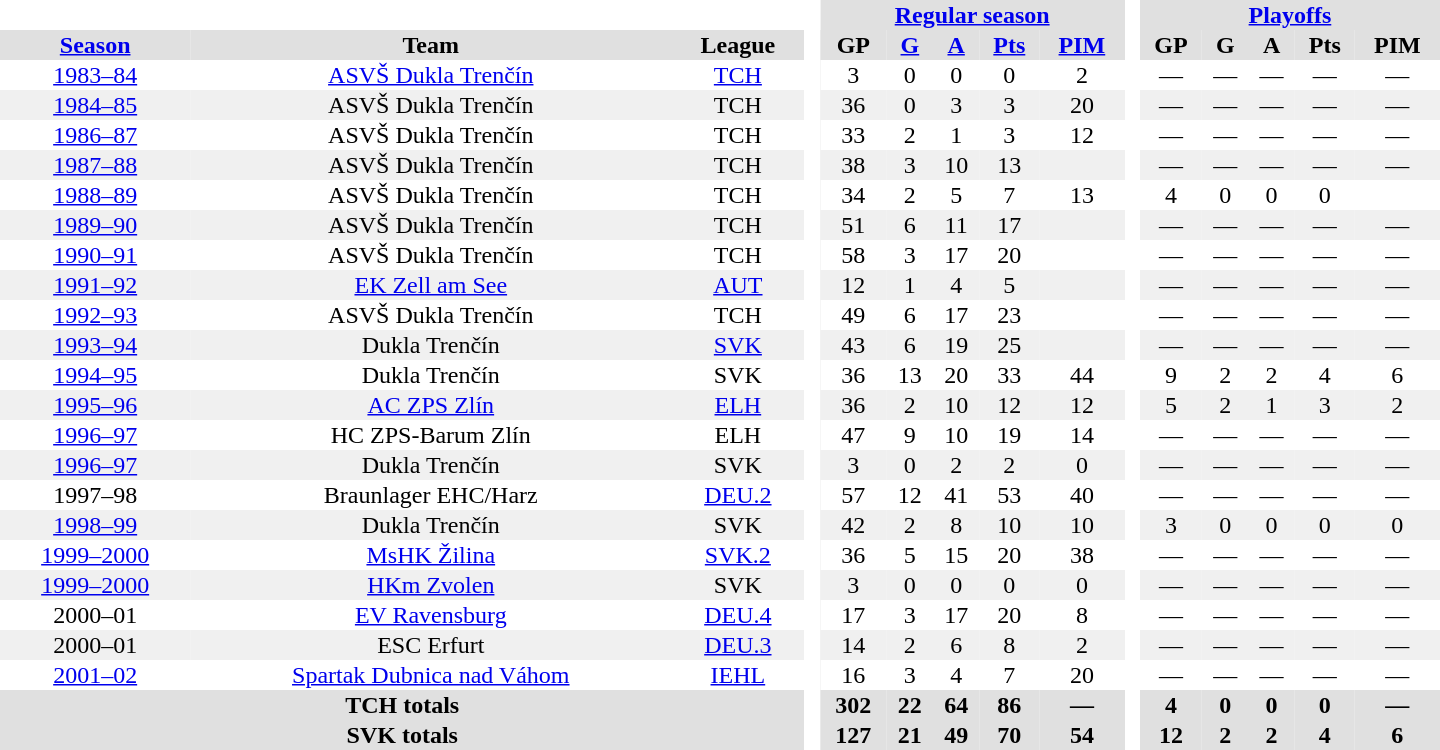<table border="0" cellpadding="1" cellspacing="0" style="text-align:center; width:60em">
<tr bgcolor="#e0e0e0">
<th colspan="3" bgcolor="#ffffff"> </th>
<th rowspan="99" bgcolor="#ffffff"> </th>
<th colspan="5"><a href='#'>Regular season</a></th>
<th rowspan="99" bgcolor="#ffffff"> </th>
<th colspan="5"><a href='#'>Playoffs</a></th>
</tr>
<tr bgcolor="#e0e0e0">
<th><a href='#'>Season</a></th>
<th>Team</th>
<th>League</th>
<th>GP</th>
<th><a href='#'>G</a></th>
<th><a href='#'>A</a></th>
<th><a href='#'>Pts</a></th>
<th><a href='#'>PIM</a></th>
<th>GP</th>
<th>G</th>
<th>A</th>
<th>Pts</th>
<th>PIM</th>
</tr>
<tr>
<td><a href='#'>1983–84</a></td>
<td><a href='#'>ASVŠ Dukla Trenčín</a></td>
<td><a href='#'>TCH</a></td>
<td>3</td>
<td>0</td>
<td>0</td>
<td>0</td>
<td>2</td>
<td>—</td>
<td>—</td>
<td>—</td>
<td>—</td>
<td>—</td>
</tr>
<tr bgcolor="#f0f0f0">
<td><a href='#'>1984–85</a></td>
<td>ASVŠ Dukla Trenčín</td>
<td>TCH</td>
<td>36</td>
<td>0</td>
<td>3</td>
<td>3</td>
<td>20</td>
<td>—</td>
<td>—</td>
<td>—</td>
<td>—</td>
<td>—</td>
</tr>
<tr>
<td><a href='#'>1986–87</a></td>
<td>ASVŠ Dukla Trenčín</td>
<td>TCH</td>
<td>33</td>
<td>2</td>
<td>1</td>
<td>3</td>
<td>12</td>
<td>—</td>
<td>—</td>
<td>—</td>
<td>—</td>
<td>—</td>
</tr>
<tr bgcolor="#f0f0f0">
<td><a href='#'>1987–88</a></td>
<td>ASVŠ Dukla Trenčín</td>
<td>TCH</td>
<td>38</td>
<td>3</td>
<td>10</td>
<td>13</td>
<td></td>
<td>—</td>
<td>—</td>
<td>—</td>
<td>—</td>
<td>—</td>
</tr>
<tr>
<td><a href='#'>1988–89</a></td>
<td>ASVŠ Dukla Trenčín</td>
<td>TCH</td>
<td>34</td>
<td>2</td>
<td>5</td>
<td>7</td>
<td>13</td>
<td>4</td>
<td>0</td>
<td>0</td>
<td>0</td>
<td></td>
</tr>
<tr bgcolor="#f0f0f0">
<td><a href='#'>1989–90</a></td>
<td>ASVŠ Dukla Trenčín</td>
<td>TCH</td>
<td>51</td>
<td>6</td>
<td>11</td>
<td>17</td>
<td></td>
<td>—</td>
<td>—</td>
<td>—</td>
<td>—</td>
<td>—</td>
</tr>
<tr>
<td><a href='#'>1990–91</a></td>
<td>ASVŠ Dukla Trenčín</td>
<td>TCH</td>
<td>58</td>
<td>3</td>
<td>17</td>
<td>20</td>
<td></td>
<td>—</td>
<td>—</td>
<td>—</td>
<td>—</td>
<td>—</td>
</tr>
<tr bgcolor="#f0f0f0">
<td><a href='#'>1991–92</a></td>
<td><a href='#'>EK Zell am See</a></td>
<td><a href='#'>AUT</a></td>
<td>12</td>
<td>1</td>
<td>4</td>
<td>5</td>
<td></td>
<td>—</td>
<td>—</td>
<td>—</td>
<td>—</td>
<td>—</td>
</tr>
<tr>
<td><a href='#'>1992–93</a></td>
<td>ASVŠ Dukla Trenčín</td>
<td>TCH</td>
<td>49</td>
<td>6</td>
<td>17</td>
<td>23</td>
<td></td>
<td>—</td>
<td>—</td>
<td>—</td>
<td>—</td>
<td>—</td>
</tr>
<tr bgcolor="#f0f0f0">
<td><a href='#'>1993–94</a></td>
<td>Dukla Trenčín</td>
<td><a href='#'>SVK</a></td>
<td>43</td>
<td>6</td>
<td>19</td>
<td>25</td>
<td></td>
<td>—</td>
<td>—</td>
<td>—</td>
<td>—</td>
<td>—</td>
</tr>
<tr>
<td><a href='#'>1994–95</a></td>
<td>Dukla Trenčín</td>
<td>SVK</td>
<td>36</td>
<td>13</td>
<td>20</td>
<td>33</td>
<td>44</td>
<td>9</td>
<td>2</td>
<td>2</td>
<td>4</td>
<td>6</td>
</tr>
<tr bgcolor="#f0f0f0">
<td><a href='#'>1995–96</a></td>
<td><a href='#'>AC ZPS Zlín</a></td>
<td><a href='#'>ELH</a></td>
<td>36</td>
<td>2</td>
<td>10</td>
<td>12</td>
<td>12</td>
<td>5</td>
<td>2</td>
<td>1</td>
<td>3</td>
<td>2</td>
</tr>
<tr>
<td><a href='#'>1996–97</a></td>
<td>HC ZPS-Barum Zlín</td>
<td>ELH</td>
<td>47</td>
<td>9</td>
<td>10</td>
<td>19</td>
<td>14</td>
<td>—</td>
<td>—</td>
<td>—</td>
<td>—</td>
<td>—</td>
</tr>
<tr bgcolor="#f0f0f0">
<td><a href='#'>1996–97</a></td>
<td>Dukla Trenčín</td>
<td>SVK</td>
<td>3</td>
<td>0</td>
<td>2</td>
<td>2</td>
<td>0</td>
<td>—</td>
<td>—</td>
<td>—</td>
<td>—</td>
<td>—</td>
</tr>
<tr>
<td>1997–98</td>
<td>Braunlager EHC/Harz</td>
<td><a href='#'>DEU.2</a></td>
<td>57</td>
<td>12</td>
<td>41</td>
<td>53</td>
<td>40</td>
<td>—</td>
<td>—</td>
<td>—</td>
<td>—</td>
<td>—</td>
</tr>
<tr bgcolor="#f0f0f0">
<td><a href='#'>1998–99</a></td>
<td>Dukla Trenčín</td>
<td>SVK</td>
<td>42</td>
<td>2</td>
<td>8</td>
<td>10</td>
<td>10</td>
<td>3</td>
<td>0</td>
<td>0</td>
<td>0</td>
<td>0</td>
</tr>
<tr>
<td><a href='#'>1999–2000</a></td>
<td><a href='#'>MsHK Žilina</a></td>
<td><a href='#'>SVK.2</a></td>
<td>36</td>
<td>5</td>
<td>15</td>
<td>20</td>
<td>38</td>
<td>—</td>
<td>—</td>
<td>—</td>
<td>—</td>
<td>—</td>
</tr>
<tr bgcolor="#f0f0f0">
<td><a href='#'>1999–2000</a></td>
<td><a href='#'>HKm Zvolen</a></td>
<td>SVK</td>
<td>3</td>
<td>0</td>
<td>0</td>
<td>0</td>
<td>0</td>
<td>—</td>
<td>—</td>
<td>—</td>
<td>—</td>
<td>—</td>
</tr>
<tr>
<td>2000–01</td>
<td><a href='#'>EV Ravensburg</a></td>
<td><a href='#'>DEU.4</a></td>
<td>17</td>
<td>3</td>
<td>17</td>
<td>20</td>
<td>8</td>
<td>—</td>
<td>—</td>
<td>—</td>
<td>—</td>
<td>—</td>
</tr>
<tr bgcolor="#f0f0f0">
<td>2000–01</td>
<td>ESC Erfurt</td>
<td><a href='#'>DEU.3</a></td>
<td>14</td>
<td>2</td>
<td>6</td>
<td>8</td>
<td>2</td>
<td>—</td>
<td>—</td>
<td>—</td>
<td>—</td>
<td>—</td>
</tr>
<tr>
<td><a href='#'>2001–02</a></td>
<td><a href='#'>Spartak Dubnica nad Váhom</a></td>
<td><a href='#'>IEHL</a></td>
<td>16</td>
<td>3</td>
<td>4</td>
<td>7</td>
<td>20</td>
<td>—</td>
<td>—</td>
<td>—</td>
<td>—</td>
<td>—</td>
</tr>
<tr bgcolor="#e0e0e0">
<th colspan="3">TCH totals</th>
<th>302</th>
<th>22</th>
<th>64</th>
<th>86</th>
<th>—</th>
<th>4</th>
<th>0</th>
<th>0</th>
<th>0</th>
<th>—</th>
</tr>
<tr bgcolor="#e0e0e0">
<th colspan="3">SVK totals</th>
<th>127</th>
<th>21</th>
<th>49</th>
<th>70</th>
<th>54</th>
<th>12</th>
<th>2</th>
<th>2</th>
<th>4</th>
<th>6</th>
</tr>
</table>
